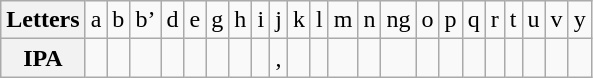<table class="wikitable" style="text-align:center;">
<tr>
<th>Letters</th>
<td>a</td>
<td>b</td>
<td>b’</td>
<td>d</td>
<td>e</td>
<td>g</td>
<td>h</td>
<td>i</td>
<td>j</td>
<td>k</td>
<td>l</td>
<td>m</td>
<td>n</td>
<td>ng</td>
<td>o</td>
<td>p</td>
<td>q</td>
<td>r</td>
<td>t</td>
<td>u</td>
<td>v</td>
<td>y</td>
</tr>
<tr>
<th>IPA</th>
<td></td>
<td></td>
<td></td>
<td></td>
<td></td>
<td></td>
<td></td>
<td></td>
<td>, </td>
<td></td>
<td></td>
<td></td>
<td></td>
<td></td>
<td></td>
<td></td>
<td></td>
<td></td>
<td></td>
<td></td>
<td></td>
<td></td>
</tr>
</table>
